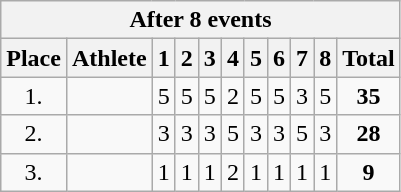<table class=wikitable style="text-align:center">
<tr>
<th colspan=11><strong>After 8 events</strong></th>
</tr>
<tr>
<th>Place</th>
<th>Athlete</th>
<th>1</th>
<th>2</th>
<th>3</th>
<th>4</th>
<th>5</th>
<th>6</th>
<th>7</th>
<th>8</th>
<th>Total</th>
</tr>
<tr>
<td width=30>1.</td>
<td align=left></td>
<td>5</td>
<td>5</td>
<td>5</td>
<td>2</td>
<td>5</td>
<td>5</td>
<td>3</td>
<td>5</td>
<td><strong>35</strong></td>
</tr>
<tr>
<td>2.</td>
<td align=left></td>
<td>3</td>
<td>3</td>
<td>3</td>
<td>5</td>
<td>3</td>
<td>3</td>
<td>5</td>
<td>3</td>
<td><strong>28</strong></td>
</tr>
<tr>
<td>3.</td>
<td align=left></td>
<td>1</td>
<td>1</td>
<td>1</td>
<td>2</td>
<td>1</td>
<td>1</td>
<td>1</td>
<td>1</td>
<td><strong>9</strong></td>
</tr>
</table>
